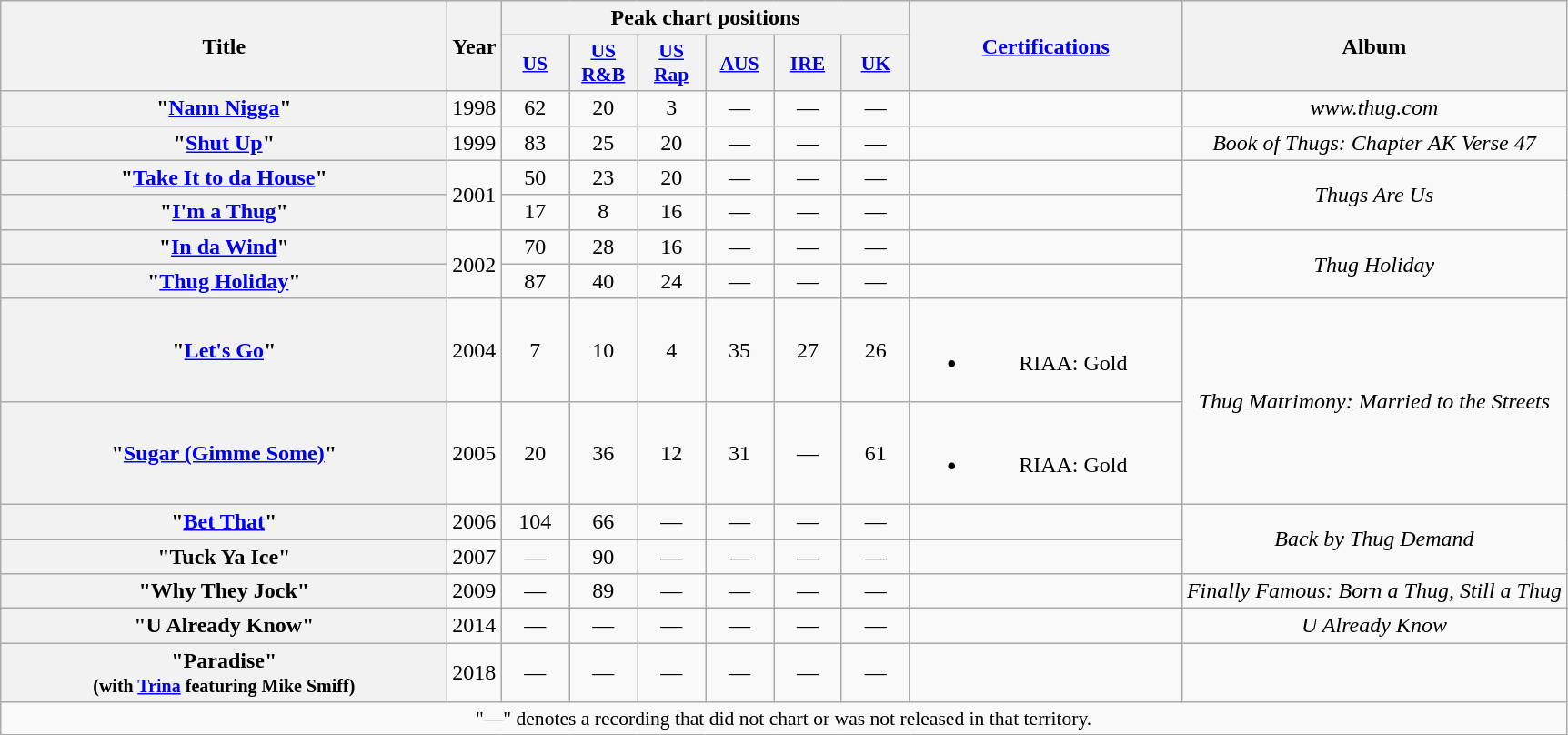<table class="wikitable plainrowheaders" style="text-align:center;">
<tr>
<th scope="col" rowspan="2" style="width:20em;">Title</th>
<th scope="col" rowspan="2">Year</th>
<th scope="col" colspan="6">Peak chart positions</th>
<th scope="col" rowspan="2" style="width:12em;"><a href='#'>Certifications</a></th>
<th scope="col" rowspan="2">Album</th>
</tr>
<tr>
<th style="width:3em; font-size:90%"><a href='#'>US</a><br></th>
<th style="width:3em; font-size:90%"><a href='#'>US<br>R&B</a><br></th>
<th style="width:3em; font-size:90%"><a href='#'>US<br>Rap</a><br></th>
<th style="width:3em; font-size:90%"><a href='#'>AUS</a><br></th>
<th style="width:3em; font-size:90%"><a href='#'>IRE</a><br></th>
<th style="width:3em; font-size:90%"><a href='#'>UK</a><br></th>
</tr>
<tr>
<th scope="row">"<a href='#'>Nann Nigga</a>"<br></th>
<td>1998</td>
<td>62</td>
<td>20</td>
<td>3</td>
<td>—</td>
<td>—</td>
<td>—</td>
<td></td>
<td><em>www.thug.com</em></td>
</tr>
<tr>
<th scope="row">"<a href='#'>Shut Up</a>"<br></th>
<td>1999</td>
<td>83</td>
<td>25</td>
<td>20</td>
<td>—</td>
<td>—</td>
<td>—</td>
<td></td>
<td><em>Book of Thugs: Chapter AK Verse 47</em></td>
</tr>
<tr>
<th scope="row">"<a href='#'>Take It to da House</a>"<br></th>
<td rowspan="2">2001</td>
<td>50</td>
<td>23</td>
<td>20</td>
<td>—</td>
<td>—</td>
<td>—</td>
<td></td>
<td rowspan="2"><em>Thugs Are Us</em></td>
</tr>
<tr>
<th scope="row">"<a href='#'>I'm a Thug</a>"</th>
<td>17</td>
<td>8</td>
<td>16</td>
<td>—</td>
<td>—</td>
<td>—</td>
</tr>
<tr>
<th scope="row">"<a href='#'>In da Wind</a>"<br></th>
<td rowspan="2">2002</td>
<td>70</td>
<td>28</td>
<td>16</td>
<td>—</td>
<td>—</td>
<td>—</td>
<td></td>
<td rowspan="2"><em>Thug Holiday</em></td>
</tr>
<tr>
<th scope="row">"<a href='#'>Thug Holiday</a>"<br></th>
<td>87</td>
<td>40</td>
<td>24</td>
<td>—</td>
<td>—</td>
<td>—</td>
<td></td>
</tr>
<tr>
<th scope="row">"<a href='#'>Let's Go</a>"<br></th>
<td>2004</td>
<td>7</td>
<td>10</td>
<td>4</td>
<td>35</td>
<td>27</td>
<td>26</td>
<td><br><ul><li>RIAA: Gold</li></ul></td>
<td rowspan="2"><em>Thug Matrimony: Married to the Streets</em></td>
</tr>
<tr>
<th scope="row">"<a href='#'>Sugar (Gimme Some)</a>"<br></th>
<td>2005</td>
<td>20</td>
<td>36</td>
<td>12</td>
<td>31</td>
<td>—</td>
<td>61</td>
<td><br><ul><li>RIAA: Gold</li></ul></td>
</tr>
<tr>
<th scope="row">"<a href='#'>Bet That</a>"<br></th>
<td>2006</td>
<td>104</td>
<td>66</td>
<td>—</td>
<td>—</td>
<td>—</td>
<td>—</td>
<td></td>
<td rowspan="2"><em>Back by Thug Demand</em></td>
</tr>
<tr>
<th scope="row">"Tuck Ya Ice"<br></th>
<td>2007</td>
<td>—</td>
<td>90</td>
<td>—</td>
<td>—</td>
<td>—</td>
<td>—</td>
<td></td>
</tr>
<tr>
<th scope="row">"Why They Jock"<br></th>
<td>2009</td>
<td>—</td>
<td>89</td>
<td>—</td>
<td>—</td>
<td>—</td>
<td>—</td>
<td></td>
<td><em>Finally Famous: Born a Thug, Still a Thug</em></td>
</tr>
<tr>
<th scope="row">"U Already Know"</th>
<td>2014</td>
<td>—</td>
<td>—</td>
<td>—</td>
<td>—</td>
<td>—</td>
<td>—</td>
<td></td>
<td><em>U Already Know</em></td>
</tr>
<tr>
<th scope="row">"Paradise"<br><small>(with <a href='#'>Trina</a> featuring Mike Smiff)</small></th>
<td>2018</td>
<td>—</td>
<td>—</td>
<td>—</td>
<td>—</td>
<td>—</td>
<td>—</td>
<td></td>
<td></td>
</tr>
<tr>
<td colspan="15" style="font-size:90%">"—" denotes a recording that did not chart or was not released in that territory.</td>
</tr>
</table>
